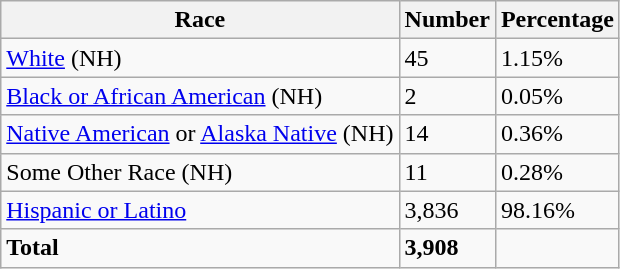<table class="wikitable">
<tr>
<th>Race</th>
<th>Number</th>
<th>Percentage</th>
</tr>
<tr>
<td><a href='#'>White</a> (NH)</td>
<td>45</td>
<td>1.15%</td>
</tr>
<tr>
<td><a href='#'>Black or African American</a> (NH)</td>
<td>2</td>
<td>0.05%</td>
</tr>
<tr>
<td><a href='#'>Native American</a> or <a href='#'>Alaska Native</a> (NH)</td>
<td>14</td>
<td>0.36%</td>
</tr>
<tr>
<td>Some Other Race (NH)</td>
<td>11</td>
<td>0.28%</td>
</tr>
<tr>
<td><a href='#'>Hispanic or Latino</a></td>
<td>3,836</td>
<td>98.16%</td>
</tr>
<tr>
<td><strong>Total</strong></td>
<td><strong>3,908</strong></td>
<td></td>
</tr>
</table>
